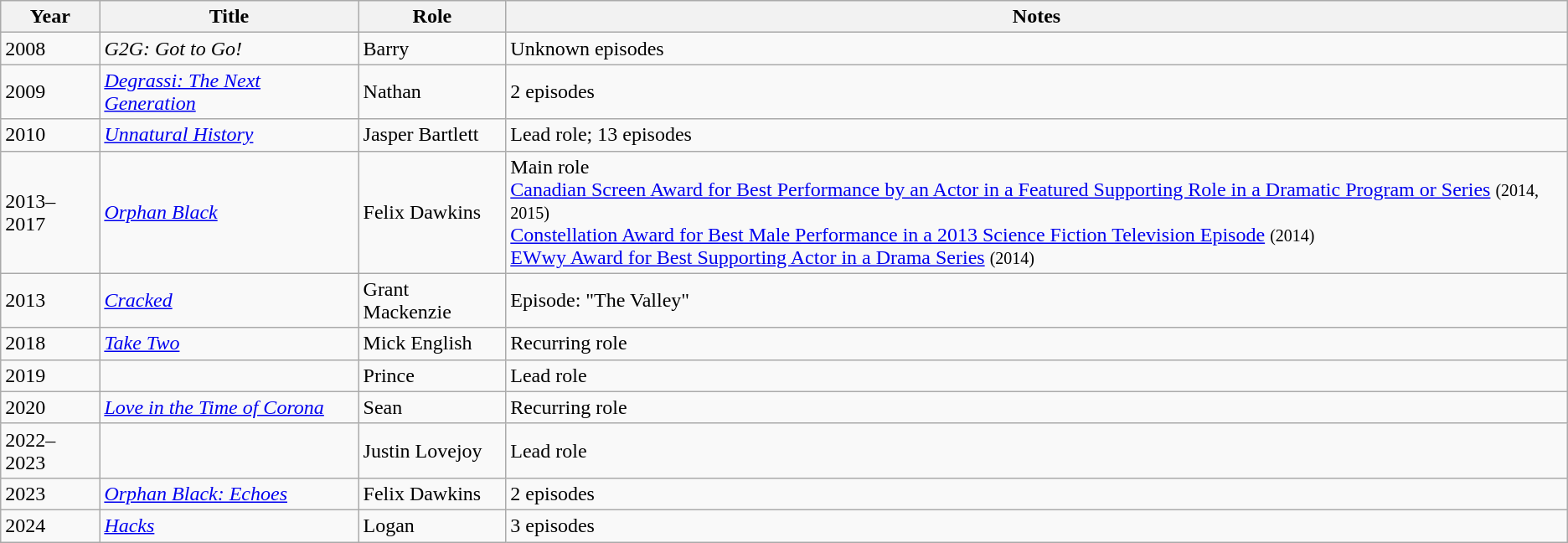<table class="wikitable sortable">
<tr>
<th>Year</th>
<th>Title</th>
<th>Role</th>
<th class="unsortable">Notes</th>
</tr>
<tr>
<td>2008</td>
<td><em>G2G: Got to Go!</em></td>
<td>Barry</td>
<td>Unknown episodes</td>
</tr>
<tr>
<td>2009</td>
<td><em><a href='#'>Degrassi: The Next Generation</a></em></td>
<td>Nathan</td>
<td>2 episodes</td>
</tr>
<tr>
<td>2010</td>
<td><em><a href='#'>Unnatural History</a></em></td>
<td>Jasper Bartlett</td>
<td>Lead role; 13 episodes</td>
</tr>
<tr>
<td>2013–2017</td>
<td><em><a href='#'>Orphan Black</a></em></td>
<td>Felix Dawkins</td>
<td>Main role<br><a href='#'>Canadian Screen Award for Best Performance by an Actor in a Featured Supporting Role in a Dramatic Program or Series</a> <small>(2014, 2015)</small><br><a href='#'>Constellation Award for Best Male Performance in a 2013 Science Fiction Television Episode</a> <small>(2014)</small> <br><a href='#'>EWwy Award for Best Supporting Actor in a Drama Series</a> <small>(2014)</small></td>
</tr>
<tr>
<td>2013</td>
<td><em><a href='#'>Cracked</a></em></td>
<td>Grant Mackenzie</td>
<td>Episode: "The Valley"</td>
</tr>
<tr>
<td>2018</td>
<td><em><a href='#'>Take Two</a></em></td>
<td>Mick English</td>
<td>Recurring role</td>
</tr>
<tr>
<td>2019</td>
<td><em></em></td>
<td>Prince</td>
<td>Lead role</td>
</tr>
<tr>
<td>2020</td>
<td><em><a href='#'>Love in the Time of Corona</a></em></td>
<td>Sean</td>
<td>Recurring role</td>
</tr>
<tr>
<td>2022–2023</td>
<td><em></em></td>
<td>Justin Lovejoy</td>
<td>Lead role</td>
</tr>
<tr>
<td>2023</td>
<td><em><a href='#'>Orphan Black: Echoes</a></em></td>
<td>Felix Dawkins</td>
<td>2 episodes</td>
</tr>
<tr>
<td>2024</td>
<td><em><a href='#'>Hacks</a></em></td>
<td>Logan</td>
<td>3 episodes</td>
</tr>
</table>
